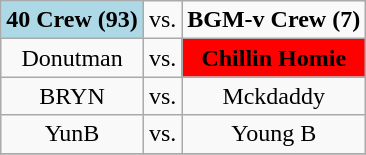<table class="wikitable" border="2" style="text-align:center">
<tr>
<td style="background:lightblue"><strong>40 Crew (93)</strong></td>
<td>vs.</td>
<td><strong>BGM-v Crew (7)</strong></td>
</tr>
<tr>
<td>Donutman</td>
<td>vs.</td>
<td style="background:red"><strong>Chillin Homie</strong></td>
</tr>
<tr>
<td>BRYN</td>
<td>vs.</td>
<td>Mckdaddy</td>
</tr>
<tr>
<td>YunB</td>
<td>vs.</td>
<td>Young B</td>
</tr>
<tr>
</tr>
</table>
